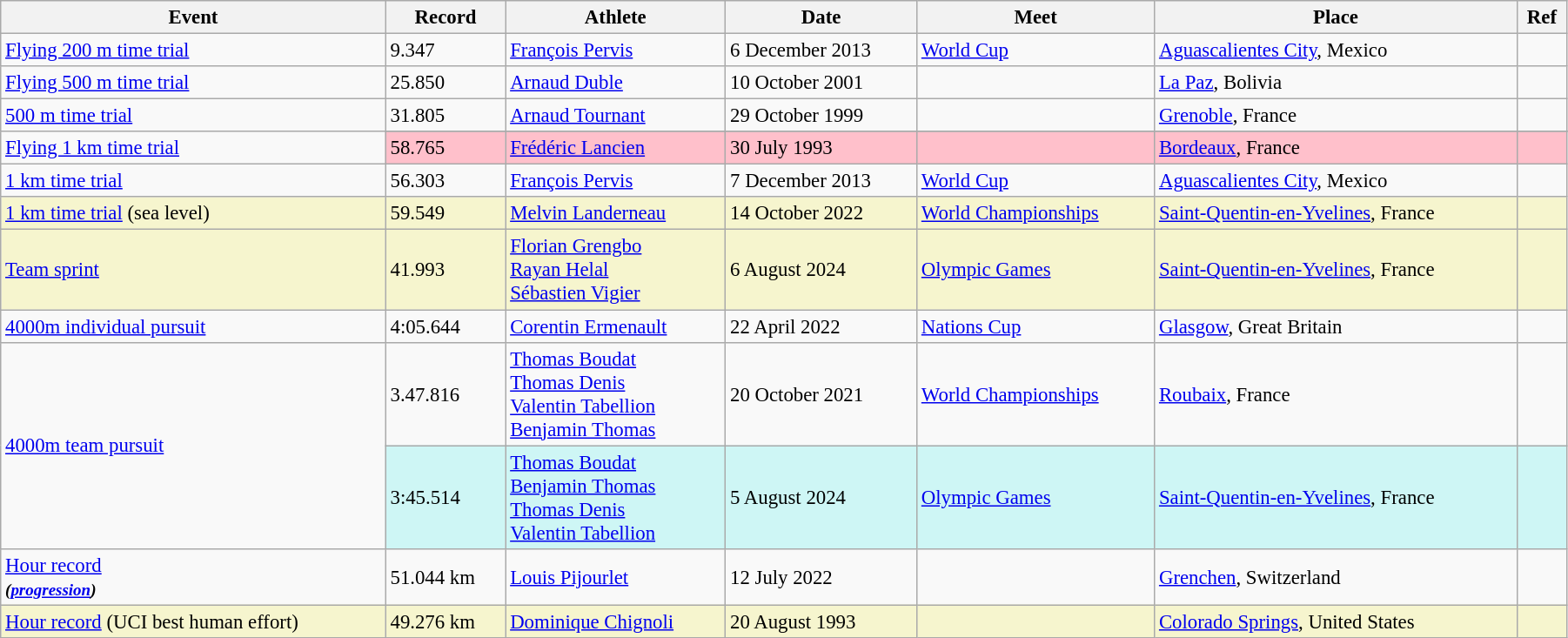<table class="wikitable" style="font-size:95%; width: 95%;">
<tr>
<th>Event</th>
<th>Record</th>
<th>Athlete</th>
<th>Date</th>
<th>Meet</th>
<th>Place</th>
<th>Ref</th>
</tr>
<tr>
<td><a href='#'>Flying 200 m time trial</a></td>
<td>9.347</td>
<td><a href='#'>François Pervis</a></td>
<td>6 December 2013</td>
<td><a href='#'>World Cup</a></td>
<td><a href='#'>Aguascalientes City</a>, Mexico</td>
<td></td>
</tr>
<tr>
<td><a href='#'>Flying 500 m time trial</a></td>
<td>25.850</td>
<td><a href='#'>Arnaud Duble</a></td>
<td>10 October 2001</td>
<td></td>
<td><a href='#'>La Paz</a>, Bolivia</td>
<td></td>
</tr>
<tr>
<td><a href='#'>500 m time trial</a></td>
<td>31.805</td>
<td><a href='#'>Arnaud Tournant</a></td>
<td>29 October 1999</td>
<td></td>
<td><a href='#'>Grenoble</a>, France</td>
<td></td>
</tr>
<tr>
<td rowspan=2><a href='#'>Flying 1 km time trial</a></td>
</tr>
<tr style="background:pink">
<td>58.765 </td>
<td><a href='#'>Frédéric Lancien</a></td>
<td>30 July 1993</td>
<td></td>
<td><a href='#'>Bordeaux</a>, France</td>
<td></td>
</tr>
<tr>
<td><a href='#'>1 km time trial</a></td>
<td>56.303</td>
<td><a href='#'>François Pervis</a></td>
<td>7 December 2013</td>
<td><a href='#'>World Cup</a></td>
<td><a href='#'>Aguascalientes City</a>, Mexico</td>
<td></td>
</tr>
<tr style="background:#f6F5CE;">
<td><a href='#'>1 km time trial</a> (sea level)</td>
<td>59.549</td>
<td><a href='#'>Melvin Landerneau</a></td>
<td>14 October 2022</td>
<td><a href='#'>World Championships</a></td>
<td><a href='#'>Saint-Quentin-en-Yvelines</a>, France</td>
<td></td>
</tr>
<tr style="background:#f6F5CE;">
<td><a href='#'>Team sprint</a></td>
<td>41.993</td>
<td><a href='#'>Florian Grengbo</a><br><a href='#'>Rayan Helal</a><br><a href='#'>Sébastien Vigier</a></td>
<td>6 August 2024</td>
<td><a href='#'>Olympic Games</a></td>
<td><a href='#'>Saint-Quentin-en-Yvelines</a>, France</td>
<td></td>
</tr>
<tr>
<td><a href='#'>4000m individual pursuit</a></td>
<td>4:05.644</td>
<td><a href='#'>Corentin Ermenault</a></td>
<td>22 April 2022</td>
<td><a href='#'>Nations Cup</a></td>
<td><a href='#'>Glasgow</a>, Great Britain</td>
<td></td>
</tr>
<tr>
<td rowspan=2><a href='#'>4000m team pursuit</a></td>
<td>3.47.816</td>
<td><a href='#'>Thomas Boudat</a><br><a href='#'>Thomas Denis</a><br><a href='#'>Valentin Tabellion</a><br><a href='#'>Benjamin Thomas</a></td>
<td>20 October 2021</td>
<td><a href='#'>World Championships</a></td>
<td><a href='#'>Roubaix</a>, France</td>
<td></td>
</tr>
<tr style="background:#CEF6F5;">
<td>3:45.514</td>
<td><a href='#'>Thomas Boudat</a><br><a href='#'>Benjamin Thomas</a><br><a href='#'>Thomas Denis</a><br><a href='#'>Valentin Tabellion</a></td>
<td>5 August 2024</td>
<td><a href='#'>Olympic Games</a></td>
<td><a href='#'>Saint-Quentin-en-Yvelines</a>, France</td>
<td></td>
</tr>
<tr>
<td><a href='#'>Hour record</a><br><small><strong><em>(<a href='#'>progression</a>)</em></strong></small></td>
<td>51.044 km</td>
<td><a href='#'>Louis Pijourlet</a></td>
<td>12 July 2022</td>
<td></td>
<td><a href='#'>Grenchen</a>, Switzerland</td>
<td></td>
</tr>
<tr style="background:#f6F5CE;">
<td><a href='#'>Hour record</a> (UCI best human effort)</td>
<td>49.276 km</td>
<td><a href='#'>Dominique Chignoli</a></td>
<td>20 August 1993</td>
<td></td>
<td><a href='#'>Colorado Springs</a>, United States</td>
<td></td>
</tr>
</table>
